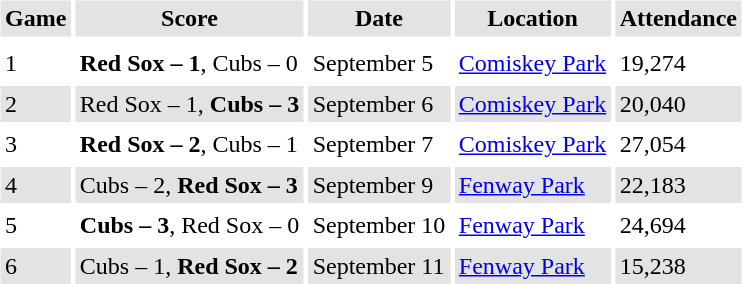<table border="0" cellspacing="3" cellpadding="3">
<tr style="background: #e3e3e3;">
<th>Game</th>
<th>Score</th>
<th>Date</th>
<th>Location</th>
<th>Attendance</th>
</tr>
<tr style="background: #e3e3e3;">
</tr>
<tr>
<td>1</td>
<td><strong>Red Sox – 1</strong>, Cubs – 0</td>
<td>September 5</td>
<td><a href='#'>Comiskey Park</a></td>
<td>19,274</td>
</tr>
<tr style="background: #e3e3e3;">
<td>2</td>
<td>Red Sox – 1, <strong>Cubs – 3</strong></td>
<td>September 6</td>
<td><a href='#'>Comiskey Park</a></td>
<td>20,040</td>
</tr>
<tr>
<td>3</td>
<td><strong>Red Sox – 2</strong>, Cubs – 1</td>
<td>September 7</td>
<td><a href='#'>Comiskey Park</a></td>
<td>27,054</td>
</tr>
<tr style="background: #e3e3e3;">
<td>4</td>
<td>Cubs – 2, <strong>Red Sox – 3</strong></td>
<td>September 9</td>
<td><a href='#'>Fenway Park</a></td>
<td>22,183</td>
</tr>
<tr>
<td>5</td>
<td><strong>Cubs – 3</strong>, Red Sox – 0</td>
<td>September 10</td>
<td><a href='#'>Fenway Park</a></td>
<td>24,694</td>
</tr>
<tr style="background: #e3e3e3;">
<td>6</td>
<td>Cubs – 1, <strong>Red Sox – 2</strong></td>
<td>September 11</td>
<td><a href='#'>Fenway Park</a></td>
<td>15,238</td>
</tr>
</table>
